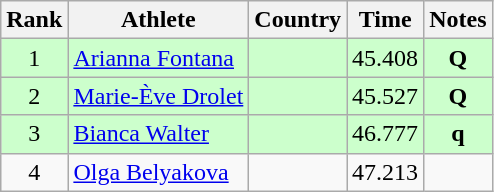<table class="wikitable sortable" style="text-align:center">
<tr>
<th>Rank</th>
<th>Athlete</th>
<th>Country</th>
<th>Time</th>
<th>Notes</th>
</tr>
<tr bgcolor="#ccffcc">
<td>1</td>
<td align=left><a href='#'>Arianna Fontana</a></td>
<td align=left></td>
<td>45.408</td>
<td><strong>Q</strong></td>
</tr>
<tr bgcolor="#ccffcc">
<td>2</td>
<td align=left><a href='#'>Marie-Ève Drolet</a></td>
<td align=left></td>
<td>45.527</td>
<td><strong>Q</strong></td>
</tr>
<tr bgcolor="#ccffcc">
<td>3</td>
<td align=left><a href='#'>Bianca Walter</a></td>
<td align=left></td>
<td>46.777</td>
<td><strong>q</strong></td>
</tr>
<tr>
<td>4</td>
<td align=left><a href='#'>Olga Belyakova</a></td>
<td align=left></td>
<td>47.213</td>
<td></td>
</tr>
</table>
